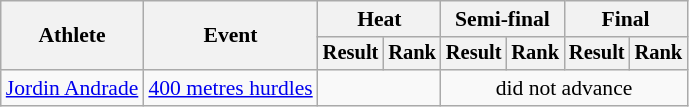<table class=wikitable style=font-size:90%>
<tr>
<th rowspan=2>Athlete</th>
<th rowspan=2>Event</th>
<th colspan=2>Heat</th>
<th colspan=2>Semi-final</th>
<th colspan=2>Final</th>
</tr>
<tr style=font-size:95%>
<th>Result</th>
<th>Rank</th>
<th>Result</th>
<th>Rank</th>
<th>Result</th>
<th>Rank</th>
</tr>
<tr align=center>
<td align=left><a href='#'>Jordin Andrade</a></td>
<td align=left><a href='#'>400 metres hurdles</a></td>
<td colspan=2></td>
<td colspan=4>did not advance</td>
</tr>
</table>
